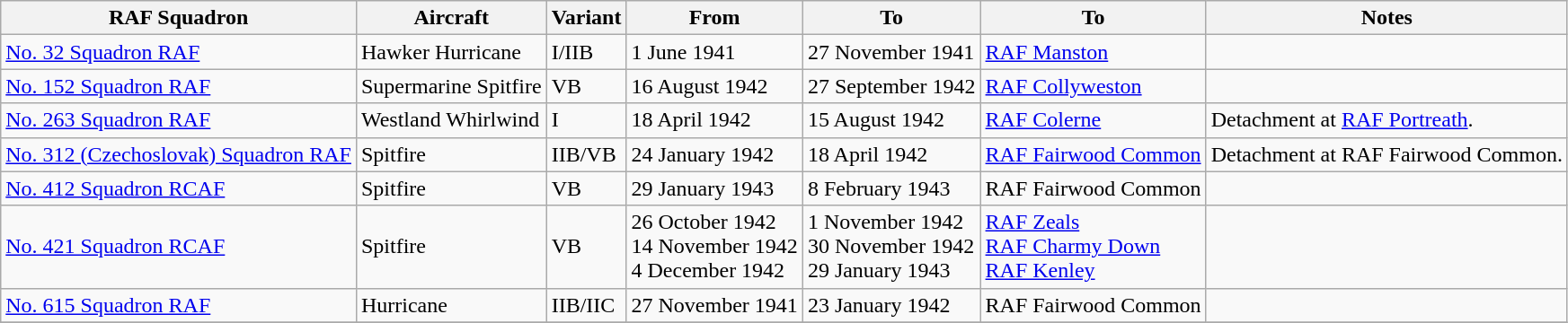<table class="wikitable sortable">
<tr>
<th>RAF Squadron</th>
<th>Aircraft</th>
<th>Variant</th>
<th>From</th>
<th>To</th>
<th>To</th>
<th>Notes</th>
</tr>
<tr>
<td><a href='#'>No. 32 Squadron RAF</a></td>
<td>Hawker Hurricane</td>
<td>I/IIB</td>
<td>1 June 1941</td>
<td>27 November 1941</td>
<td><a href='#'>RAF Manston</a></td>
<td></td>
</tr>
<tr>
<td><a href='#'>No. 152 Squadron RAF</a></td>
<td>Supermarine Spitfire</td>
<td>VB</td>
<td>16 August 1942</td>
<td>27 September 1942</td>
<td><a href='#'>RAF Collyweston</a></td>
<td></td>
</tr>
<tr>
<td><a href='#'>No. 263 Squadron RAF</a></td>
<td>Westland Whirlwind</td>
<td>I</td>
<td>18 April 1942</td>
<td>15 August 1942</td>
<td><a href='#'>RAF Colerne</a></td>
<td>Detachment at <a href='#'>RAF Portreath</a>.</td>
</tr>
<tr>
<td><a href='#'>No. 312 (Czechoslovak) Squadron RAF</a></td>
<td>Spitfire</td>
<td>IIB/VB</td>
<td>24 January 1942</td>
<td>18 April 1942</td>
<td><a href='#'>RAF Fairwood Common</a></td>
<td>Detachment at RAF Fairwood Common.</td>
</tr>
<tr>
<td><a href='#'>No. 412 Squadron RCAF</a></td>
<td>Spitfire</td>
<td>VB</td>
<td>29 January 1943</td>
<td>8 February 1943</td>
<td>RAF Fairwood Common</td>
<td></td>
</tr>
<tr>
<td><a href='#'>No. 421 Squadron RCAF</a></td>
<td>Spitfire</td>
<td>VB</td>
<td>26 October 1942<br>14 November 1942<br>4 December 1942</td>
<td>1 November 1942<br>30 November 1942<br>29 January 1943</td>
<td><a href='#'>RAF Zeals</a><br><a href='#'>RAF Charmy Down</a><br><a href='#'>RAF Kenley</a></td>
<td></td>
</tr>
<tr>
<td><a href='#'>No. 615 Squadron RAF</a></td>
<td>Hurricane</td>
<td>IIB/IIC</td>
<td>27 November 1941</td>
<td>23 January 1942</td>
<td>RAF Fairwood Common</td>
<td></td>
</tr>
<tr>
</tr>
</table>
